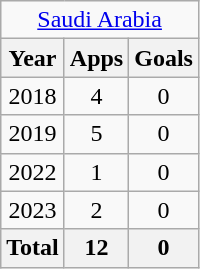<table class="wikitable" style="text-align:center">
<tr>
<td colspan=5><a href='#'>Saudi Arabia</a></td>
</tr>
<tr>
<th>Year</th>
<th>Apps</th>
<th>Goals</th>
</tr>
<tr>
<td>2018</td>
<td>4</td>
<td>0</td>
</tr>
<tr>
<td>2019</td>
<td>5</td>
<td>0</td>
</tr>
<tr>
<td>2022</td>
<td>1</td>
<td>0</td>
</tr>
<tr>
<td>2023</td>
<td>2</td>
<td>0</td>
</tr>
<tr>
<th>Total</th>
<th>12</th>
<th>0</th>
</tr>
</table>
